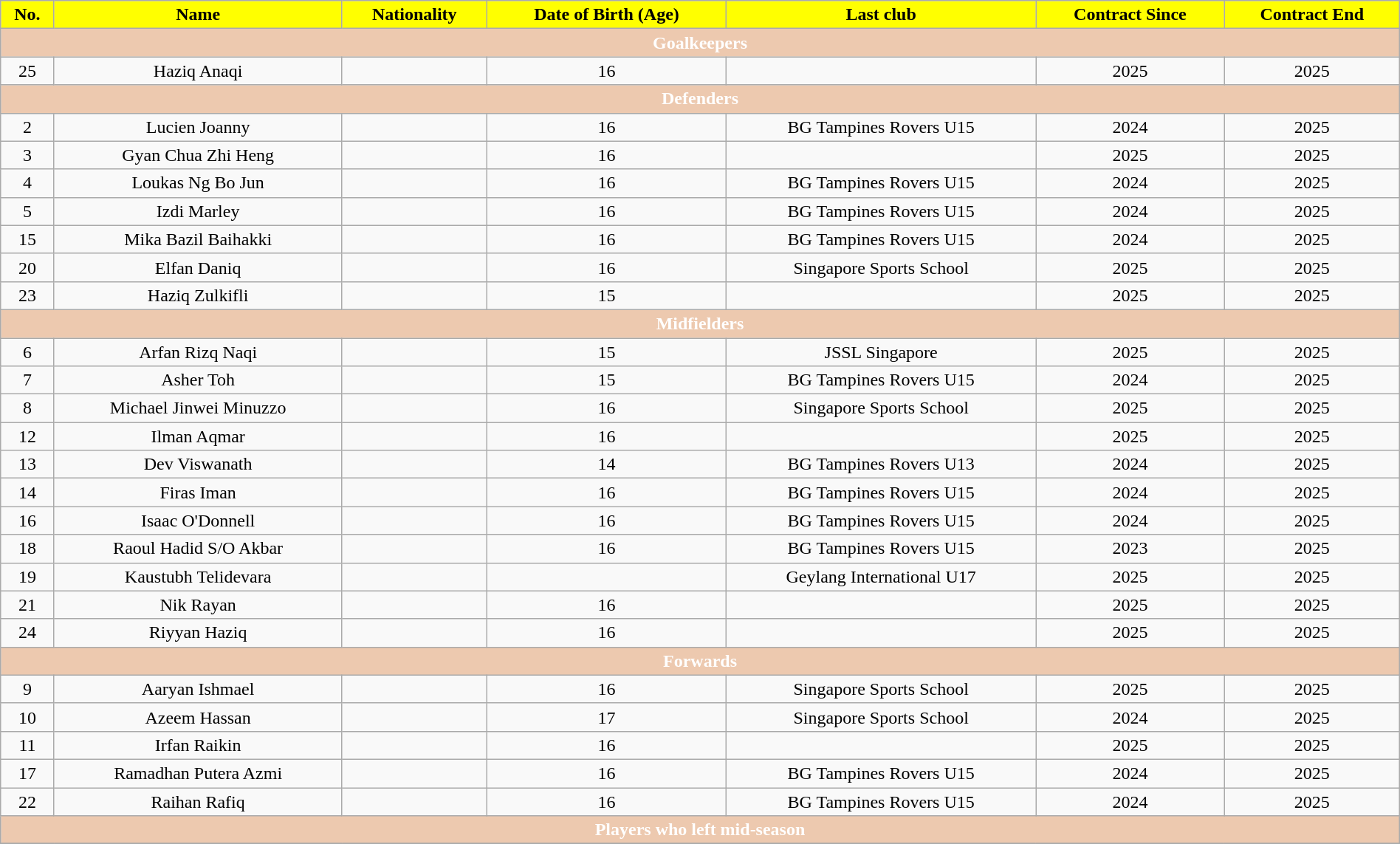<table class="wikitable" style="text-align:center; font-size:100%; width:100%;">
<tr>
<th style="background:#FFFF00; color:black; text-align:center;">No.</th>
<th style="background:#FFFF00; color:black; text-align:center;">Name</th>
<th style="background:#FFFF00; color:black; text-align:center;">Nationality</th>
<th style="background:#FFFF00; color:black; text-align:center;">Date of Birth (Age)</th>
<th style="background:#FFFF00; color:black; text-align:center;">Last club</th>
<th style="background:#FFFF00; color:black; text-align:center;">Contract Since</th>
<th style="background:#FFFF00; color:black; text-align:center;">Contract End</th>
</tr>
<tr>
<th colspan="7" style="background:#EDC9AF; color:white; text-align:center;">Goalkeepers</th>
</tr>
<tr>
<td>25</td>
<td>Haziq Anaqi</td>
<td></td>
<td>16</td>
<td></td>
<td>2025</td>
<td>2025</td>
</tr>
<tr>
<th colspan="7" style="background:#EDC9AF; color:white; text-align:center;">Defenders</th>
</tr>
<tr>
<td>2</td>
<td>Lucien Joanny</td>
<td></td>
<td>16</td>
<td> BG Tampines Rovers U15</td>
<td>2024</td>
<td>2025</td>
</tr>
<tr>
<td>3</td>
<td>Gyan Chua Zhi Heng</td>
<td></td>
<td>16</td>
<td></td>
<td>2025</td>
<td>2025</td>
</tr>
<tr>
<td>4</td>
<td>Loukas Ng Bo Jun</td>
<td></td>
<td>16</td>
<td> BG Tampines Rovers U15</td>
<td>2024</td>
<td>2025</td>
</tr>
<tr>
<td>5</td>
<td>Izdi Marley</td>
<td></td>
<td>16</td>
<td> BG Tampines Rovers U15</td>
<td>2024</td>
<td>2025</td>
</tr>
<tr>
<td>15</td>
<td>Mika Bazil Baihakki</td>
<td></td>
<td>16</td>
<td> BG Tampines Rovers U15</td>
<td>2024</td>
<td>2025</td>
</tr>
<tr>
<td>20</td>
<td>Elfan Daniq</td>
<td></td>
<td>16</td>
<td> Singapore Sports School</td>
<td>2025</td>
<td>2025</td>
</tr>
<tr>
<td>23</td>
<td>Haziq Zulkifli</td>
<td></td>
<td>15</td>
<td></td>
<td>2025</td>
<td>2025</td>
</tr>
<tr>
<th colspan="7" style="background:#EDC9AF; color:white; text-align:center;">Midfielders</th>
</tr>
<tr>
<td>6</td>
<td>Arfan Rizq Naqi</td>
<td></td>
<td>15</td>
<td> JSSL Singapore</td>
<td>2025</td>
<td>2025</td>
</tr>
<tr>
<td>7</td>
<td>Asher Toh</td>
<td></td>
<td>15</td>
<td> BG Tampines Rovers U15</td>
<td>2024</td>
<td>2025</td>
</tr>
<tr>
<td>8</td>
<td>Michael Jinwei Minuzzo</td>
<td></td>
<td>16</td>
<td> Singapore Sports School</td>
<td>2025</td>
<td>2025</td>
</tr>
<tr>
<td>12</td>
<td>Ilman Aqmar</td>
<td></td>
<td>16</td>
<td></td>
<td>2025</td>
<td>2025</td>
</tr>
<tr>
<td>13</td>
<td>Dev Viswanath</td>
<td></td>
<td>14</td>
<td> BG Tampines Rovers U13</td>
<td>2024</td>
<td>2025</td>
</tr>
<tr>
<td>14</td>
<td>Firas Iman</td>
<td></td>
<td>16</td>
<td> BG Tampines Rovers U15</td>
<td>2024</td>
<td>2025</td>
</tr>
<tr>
<td>16</td>
<td>Isaac O'Donnell</td>
<td></td>
<td>16</td>
<td> BG Tampines Rovers U15</td>
<td>2024</td>
<td>2025</td>
</tr>
<tr>
<td>18</td>
<td>Raoul Hadid S/O Akbar</td>
<td></td>
<td>16</td>
<td> BG Tampines Rovers U15</td>
<td>2023</td>
<td>2025</td>
</tr>
<tr>
<td>19</td>
<td>Kaustubh Telidevara</td>
<td></td>
<td></td>
<td> Geylang International U17</td>
<td>2025</td>
<td>2025</td>
</tr>
<tr>
<td>21</td>
<td>Nik Rayan</td>
<td></td>
<td>16</td>
<td></td>
<td>2025</td>
<td>2025</td>
</tr>
<tr>
<td>24</td>
<td>Riyyan Haziq</td>
<td></td>
<td>16</td>
<td></td>
<td>2025</td>
<td>2025</td>
</tr>
<tr>
<th colspan="7" style="background:#EDC9AF; color:white; text-align:center;">Forwards</th>
</tr>
<tr>
<td>9</td>
<td>Aaryan Ishmael</td>
<td></td>
<td>16</td>
<td> Singapore Sports School</td>
<td>2025</td>
<td>2025</td>
</tr>
<tr>
<td>10</td>
<td>Azeem Hassan</td>
<td></td>
<td>17</td>
<td> Singapore Sports School</td>
<td>2024</td>
<td>2025</td>
</tr>
<tr>
<td>11</td>
<td>Irfan Raikin</td>
<td></td>
<td>16</td>
<td></td>
<td>2025</td>
<td>2025</td>
</tr>
<tr>
<td>17</td>
<td>Ramadhan Putera Azmi</td>
<td></td>
<td>16</td>
<td> BG Tampines Rovers U15</td>
<td>2024</td>
<td>2025</td>
</tr>
<tr>
<td>22</td>
<td>Raihan Rafiq</td>
<td></td>
<td>16</td>
<td> BG Tampines Rovers U15</td>
<td>2024</td>
<td>2025</td>
</tr>
<tr>
<th colspan="7" style="background:#EDC9AF; color:white; text-align:center;">Players who left mid-season</th>
</tr>
<tr>
</tr>
</table>
